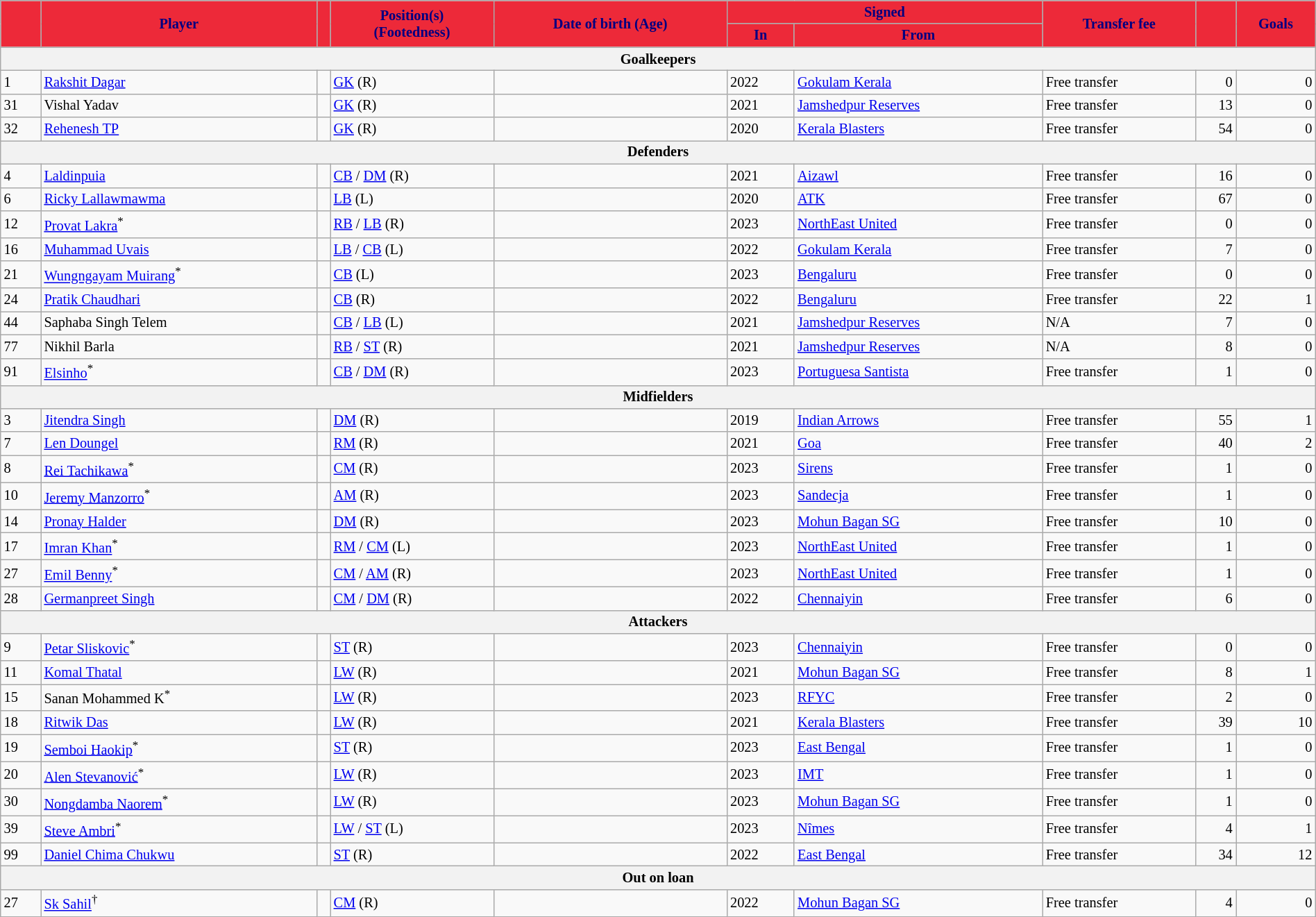<table class="wikitable sortable" style="text-align:left; font-size:85%; width:100%;">
<tr>
<th rowspan="2" style="background-color:#ED2939; color:#000080;"></th>
<th rowspan="2" style="background-color:#ED2939; color:#000080;">Player</th>
<th rowspan="2" style="background-color:#ED2939; color:#000080;"></th>
<th rowspan="2" style="background-color:#ED2939; color:#000080;">Position(s)<br>(Footedness)</th>
<th rowspan="2" style="background-color:#ED2939; color:#000080;">Date of birth (Age)</th>
<th colspan="2" style="background-color:#ED2939; color:#000080;">Signed</th>
<th rowspan="2" style="background-color:#ED2939; color:#000080;">Transfer fee</th>
<th rowspan="2" style="background-color:#ED2939; color:#000080;"></th>
<th rowspan="2" style="background-color:#ED2939; color:#000080;">Goals</th>
</tr>
<tr>
<th style="background-color:#ED2939; color:#000080;">In</th>
<th style="background-color:#ED2939; color:#000080;">From</th>
</tr>
<tr>
<th colspan="10">Goalkeepers</th>
</tr>
<tr>
<td>1</td>
<td style="text-align:left;"><a href='#'>Rakshit Dagar</a></td>
<td style="text-align:center;"></td>
<td style="text-align:left;"><a href='#'>GK</a> (R)</td>
<td style="text-align:right;"></td>
<td>2022</td>
<td> <a href='#'>Gokulam Kerala</a></td>
<td style="text-align:left;">Free transfer</td>
<td style="text-align:right;">0</td>
<td style="text-align:right;">0</td>
</tr>
<tr>
<td>31</td>
<td style="text-align:left;">Vishal Yadav</td>
<td style="text-align:center;"></td>
<td style="text-align:left;"><a href='#'>GK</a> (R)</td>
<td style="text-align:right;"></td>
<td>2021</td>
<td> <a href='#'>Jamshedpur Reserves</a></td>
<td style="text-align:left;">Free transfer</td>
<td style="text-align:right;">13</td>
<td style="text-align:right;">0</td>
</tr>
<tr>
<td>32</td>
<td style="text-align:left;"><a href='#'>Rehenesh TP</a></td>
<td style="text-align:center;"></td>
<td style="text-align:left;"><a href='#'>GK</a> (R)</td>
<td style="text-align:right;"></td>
<td>2020</td>
<td> <a href='#'>Kerala Blasters</a></td>
<td style="text-align:left;">Free transfer</td>
<td style="text-align:right;">54</td>
<td style="text-align:right;">0</td>
</tr>
<tr>
<th colspan="10">Defenders</th>
</tr>
<tr>
<td>4</td>
<td style="text-align:left;"><a href='#'>Laldinpuia</a></td>
<td style="text-align:center;"></td>
<td style="text-align:left;"><a href='#'>CB</a> / <a href='#'>DM</a> (R)</td>
<td style="text-align:right;"></td>
<td>2021</td>
<td> <a href='#'>Aizawl</a></td>
<td style="text-align:left;">Free transfer</td>
<td style="text-align:right;">16</td>
<td style="text-align:right;">0</td>
</tr>
<tr>
<td>6</td>
<td style="text-align:left;"><a href='#'>Ricky Lallawmawma</a></td>
<td style="text-align:center;"></td>
<td style="text-align:left;"><a href='#'>LB</a> (L)</td>
<td style="text-align:right;"></td>
<td>2020</td>
<td> <a href='#'>ATK</a></td>
<td style="text-align:left;">Free transfer</td>
<td style="text-align:right;">67</td>
<td style="text-align:right;">0</td>
</tr>
<tr>
<td>12</td>
<td style="text-align:left;"><a href='#'>Provat Lakra</a><sup>*</sup></td>
<td style="text-align:center;"></td>
<td style="text-align:left;"><a href='#'>RB</a> / <a href='#'>LB</a> (R)</td>
<td style="text-align:right;"></td>
<td>2023</td>
<td> <a href='#'>NorthEast United</a></td>
<td style="text-align:left;">Free transfer</td>
<td style="text-align:right;">0</td>
<td style="text-align:right;">0</td>
</tr>
<tr>
<td>16</td>
<td style="text-align:left;"><a href='#'>Muhammad Uvais</a></td>
<td style="text-align:center;"></td>
<td style="text-align:left;"><a href='#'>LB</a> / <a href='#'>CB</a> (L)</td>
<td style="text-align:right;"></td>
<td>2022</td>
<td> <a href='#'>Gokulam Kerala</a></td>
<td style="text-align:left;">Free transfer</td>
<td style="text-align:right;">7</td>
<td style="text-align:right;">0</td>
</tr>
<tr>
<td>21</td>
<td style="text-align:left;"><a href='#'>Wungngayam Muirang</a><sup>*</sup></td>
<td style="text-align:center;"></td>
<td style="text-align:left;"><a href='#'>CB</a> (L)</td>
<td style="text-align:right;"></td>
<td>2023</td>
<td> <a href='#'>Bengaluru</a></td>
<td style="text-align:left;">Free transfer</td>
<td style="text-align:right;">0</td>
<td style="text-align:right;">0</td>
</tr>
<tr>
<td>24</td>
<td style="text-align:left;"><a href='#'>Pratik Chaudhari</a></td>
<td style="text-align:center;"></td>
<td style="text-align:left;"><a href='#'>CB</a> (R)</td>
<td style="text-align:right;"></td>
<td>2022</td>
<td> <a href='#'>Bengaluru</a></td>
<td style="text-align:left;">Free transfer</td>
<td style="text-align:right;">22</td>
<td style="text-align:right;">1</td>
</tr>
<tr>
<td>44</td>
<td style="text-align:left;">Saphaba Singh Telem</td>
<td style="text-align:center;"></td>
<td style="text-align:left;"><a href='#'>CB</a> / <a href='#'>LB</a> (L)</td>
<td style="text-align:right;"></td>
<td>2021</td>
<td> <a href='#'>Jamshedpur Reserves</a></td>
<td style="text-align:left;">N/A</td>
<td style="text-align:right;">7</td>
<td style="text-align:right;">0</td>
</tr>
<tr>
<td>77</td>
<td style="text-align:left;">Nikhil Barla</td>
<td style="text-align:center;"></td>
<td style="text-align:left;"><a href='#'>RB</a> / <a href='#'>ST</a> (R)</td>
<td style="text-align:right;"></td>
<td>2021</td>
<td> <a href='#'>Jamshedpur Reserves</a></td>
<td style="text-align:left;">N/A</td>
<td style="text-align:right;">8</td>
<td style="text-align:right;">0</td>
</tr>
<tr>
<td>91</td>
<td style="text-align:left;"><a href='#'>Elsinho</a><sup>*</sup></td>
<td style="text-align:center;"></td>
<td style="text-align:left;"><a href='#'>CB</a> / <a href='#'>DM</a> (R)</td>
<td style="text-align:right;"></td>
<td>2023</td>
<td> <a href='#'>Portuguesa Santista</a></td>
<td style="text-align:left;">Free transfer</td>
<td style="text-align:right;">1</td>
<td style="text-align:right;">0</td>
</tr>
<tr>
<th colspan="10">Midfielders</th>
</tr>
<tr>
<td>3</td>
<td style="text-align:left;"><a href='#'>Jitendra Singh</a></td>
<td style="text-align:center;"></td>
<td style="text-align:left;"><a href='#'>DM</a> (R)</td>
<td style="text-align:right;"></td>
<td>2019</td>
<td> <a href='#'>Indian Arrows</a></td>
<td style="text-align:left;">Free transfer</td>
<td style="text-align:right;">55</td>
<td style="text-align:right;">1</td>
</tr>
<tr>
<td>7</td>
<td style="text-align:left;"><a href='#'>Len Doungel</a></td>
<td style="text-align:center;"></td>
<td style="text-align:left;"><a href='#'>RM</a> (R)</td>
<td style="text-align:right;"></td>
<td>2021</td>
<td> <a href='#'>Goa</a></td>
<td style="text-align:left;">Free transfer</td>
<td style="text-align:right;">40</td>
<td style="text-align:right;">2</td>
</tr>
<tr>
<td>8</td>
<td style="text-align:left;"><a href='#'>Rei Tachikawa</a><sup>*</sup></td>
<td style="text-align:center;"></td>
<td style="text-align:left;"><a href='#'>CM</a> (R)</td>
<td style="text-align:right;"></td>
<td>2023</td>
<td> <a href='#'>Sirens</a></td>
<td style="text-align:left;">Free transfer</td>
<td style="text-align:right;">1</td>
<td style="text-align:right;">0</td>
</tr>
<tr>
<td>10</td>
<td style="text-align:left;"><a href='#'>Jeremy Manzorro</a><sup>*</sup></td>
<td style="text-align:center;"></td>
<td style="text-align:left;"><a href='#'>AM</a> (R)</td>
<td style="text-align:right;"></td>
<td>2023</td>
<td> <a href='#'>Sandecja</a></td>
<td style="text-align:left;">Free transfer</td>
<td style="text-align:right;">1</td>
<td style="text-align:right;">0</td>
</tr>
<tr>
<td>14</td>
<td style="text-align:left;"><a href='#'>Pronay Halder</a></td>
<td style="text-align:center;"></td>
<td style="text-align:left;"><a href='#'>DM</a> (R)</td>
<td style="text-align:right;"></td>
<td>2023</td>
<td> <a href='#'>Mohun Bagan SG</a></td>
<td style="text-align:left;">Free transfer</td>
<td style="text-align:right;">10</td>
<td style="text-align:right;">0</td>
</tr>
<tr>
<td>17</td>
<td style="text-align:left;"><a href='#'>Imran Khan</a><sup>*</sup></td>
<td style="text-align:center;"></td>
<td style="text-align:left;"><a href='#'>RM</a> / <a href='#'>CM</a> (L)</td>
<td style="text-align:right;"></td>
<td>2023</td>
<td> <a href='#'>NorthEast United</a></td>
<td style="text-align:left;">Free transfer</td>
<td style="text-align:right;">1</td>
<td style="text-align:right;">0</td>
</tr>
<tr>
<td>27</td>
<td style="text-align:left;"><a href='#'>Emil Benny</a><sup>*</sup></td>
<td style="text-align:center;"></td>
<td style="text-align:left;"><a href='#'>CM</a> / <a href='#'>AM</a> (R)</td>
<td style="text-align:right;"></td>
<td>2023</td>
<td> <a href='#'>NorthEast United</a></td>
<td style="text-align:left;">Free transfer</td>
<td style="text-align:right;">1</td>
<td style="text-align:right;">0</td>
</tr>
<tr>
<td>28</td>
<td style="text-align:left;"><a href='#'>Germanpreet Singh</a></td>
<td style="text-align:center;"></td>
<td style="text-align:left;"><a href='#'>CM</a> / <a href='#'>DM</a> (R)</td>
<td style="text-align:right;"></td>
<td>2022</td>
<td> <a href='#'>Chennaiyin</a></td>
<td style="text-align:left;">Free transfer</td>
<td style="text-align:right;">6</td>
<td style="text-align:right;">0</td>
</tr>
<tr>
<th colspan="10">Attackers</th>
</tr>
<tr>
<td>9</td>
<td style="text-align:left;"><a href='#'>Petar Sliskovic</a><sup>*</sup></td>
<td style="text-align:center;"></td>
<td style="text-align:left;"><a href='#'>ST</a> (R)</td>
<td style="text-align:right;"></td>
<td>2023</td>
<td> <a href='#'>Chennaiyin</a></td>
<td style="text-align:left;">Free transfer</td>
<td style="text-align:right;">0</td>
<td style="text-align:right;">0</td>
</tr>
<tr>
<td>11</td>
<td style="text-align:left;"><a href='#'>Komal Thatal</a></td>
<td style="text-align:center;"></td>
<td style="text-align:left;"><a href='#'>LW</a> (R)</td>
<td style="text-align:right;"></td>
<td>2021</td>
<td> <a href='#'>Mohun Bagan SG</a></td>
<td style="text-align:left;">Free transfer</td>
<td style="text-align:right;">8</td>
<td style="text-align:right;">1</td>
</tr>
<tr>
<td>15</td>
<td style="text-align:left;">Sanan Mohammed K<sup>*</sup></td>
<td style="text-align:center;"></td>
<td style="text-align:left;"><a href='#'>LW</a> (R)</td>
<td style="text-align:right;"></td>
<td>2023</td>
<td> <a href='#'>RFYC</a></td>
<td style="text-align:left;">Free transfer</td>
<td style="text-align:right;">2</td>
<td style="text-align:right;">0</td>
</tr>
<tr>
<td>18</td>
<td style="text-align:left;"><a href='#'>Ritwik Das</a></td>
<td style="text-align:center;"></td>
<td style="text-align:left;"><a href='#'>LW</a> (R)</td>
<td style="text-align:right;"></td>
<td>2021</td>
<td> <a href='#'>Kerala Blasters</a></td>
<td style="text-align:left;">Free transfer</td>
<td style="text-align:right;">39</td>
<td style="text-align:right;">10</td>
</tr>
<tr>
<td>19</td>
<td style="text-align:left;"><a href='#'>Semboi Haokip</a><sup>*</sup></td>
<td style="text-align:center;"></td>
<td style="text-align:left;"><a href='#'>ST</a> (R)</td>
<td style="text-align:right;"></td>
<td>2023</td>
<td> <a href='#'>East Bengal</a></td>
<td style="text-align:left;">Free transfer</td>
<td style="text-align:right;">1</td>
<td style="text-align:right;">0</td>
</tr>
<tr>
<td>20</td>
<td style="text-align:left;"><a href='#'>Alen Stevanović</a><sup>*</sup></td>
<td style="text-align:center;"></td>
<td style="text-align:left;"><a href='#'>LW</a> (R)</td>
<td style="text-align:right;"></td>
<td>2023</td>
<td> <a href='#'>IMT</a></td>
<td style="text-align:left;">Free transfer</td>
<td style="text-align:right;">1</td>
<td style="text-align:right;">0</td>
</tr>
<tr>
<td>30</td>
<td style="text-align:left;"><a href='#'>Nongdamba Naorem</a><sup>*</sup></td>
<td style="text-align:center;"></td>
<td style="text-align:left;"><a href='#'>LW</a> (R)</td>
<td style="text-align:right;"></td>
<td>2023</td>
<td> <a href='#'>Mohun Bagan SG</a></td>
<td style="text-align:left;">Free transfer</td>
<td style="text-align:right;">1</td>
<td style="text-align:right;">0</td>
</tr>
<tr>
<td>39</td>
<td style="text-align:left;"><a href='#'>Steve Ambri</a><sup>*</sup></td>
<td style="text-align:center;"></td>
<td style="text-align:left;"><a href='#'>LW</a> / <a href='#'>ST</a> (L)</td>
<td style="text-align:right;"></td>
<td>2023</td>
<td> <a href='#'>Nîmes</a></td>
<td style="text-align:left;">Free transfer</td>
<td style="text-align:right;">4</td>
<td style="text-align:right;">1</td>
</tr>
<tr>
<td>99</td>
<td style="text-align:left;"><a href='#'>Daniel Chima Chukwu</a></td>
<td style="text-align:center;"></td>
<td style="text-align:left;"><a href='#'>ST</a> (R)</td>
<td style="text-align:right;"></td>
<td>2022</td>
<td> <a href='#'>East Bengal</a></td>
<td style="text-align:left;">Free transfer</td>
<td style="text-align:right;">34</td>
<td style="text-align:right;">12</td>
</tr>
<tr>
<th colspan="10">Out on loan</th>
</tr>
<tr>
<td>27</td>
<td style="text-align:left;"><a href='#'>Sk Sahil</a><sup>†</sup></td>
<td style="text-align:center;"></td>
<td style="text-align:left;"><a href='#'>CM</a> (R)</td>
<td style="text-align:right;"></td>
<td>2022</td>
<td> <a href='#'>Mohun Bagan SG</a></td>
<td style="text-align:left;">Free transfer</td>
<td style="text-align:right;">4</td>
<td style="text-align:right;">0</td>
</tr>
</table>
